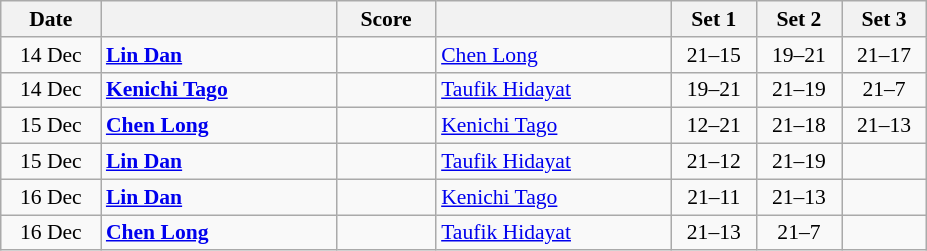<table class="wikitable" style="text-align: center; font-size:90% ">
<tr>
<th width="60">Date</th>
<th align="right" width="150"></th>
<th width="60">Score</th>
<th align="left" width="150"></th>
<th width="50">Set 1</th>
<th width="50">Set 2</th>
<th width="50">Set 3</th>
</tr>
<tr>
<td>14 Dec</td>
<td align=left><strong> <a href='#'>Lin Dan</a></strong></td>
<td align=center></td>
<td align=left> <a href='#'>Chen Long</a></td>
<td>21–15</td>
<td>19–21</td>
<td>21–17</td>
</tr>
<tr>
<td>14 Dec</td>
<td align=left><strong> <a href='#'>Kenichi Tago</a></strong></td>
<td align=center></td>
<td align=left> <a href='#'>Taufik Hidayat</a></td>
<td>19–21</td>
<td>21–19</td>
<td>21–7</td>
</tr>
<tr>
<td>15 Dec</td>
<td align=left><strong> <a href='#'>Chen Long</a></strong></td>
<td align=center></td>
<td align=left> <a href='#'>Kenichi Tago</a></td>
<td>12–21</td>
<td>21–18</td>
<td>21–13</td>
</tr>
<tr>
<td>15 Dec</td>
<td align=left><strong> <a href='#'>Lin Dan</a></strong></td>
<td align=center></td>
<td align=left> <a href='#'>Taufik Hidayat</a></td>
<td>21–12</td>
<td>21–19</td>
<td></td>
</tr>
<tr>
<td>16 Dec</td>
<td align=left><strong> <a href='#'>Lin Dan</a></strong></td>
<td align=center></td>
<td align=left> <a href='#'>Kenichi Tago</a></td>
<td>21–11</td>
<td>21–13</td>
<td></td>
</tr>
<tr>
<td>16 Dec</td>
<td align=left><strong> <a href='#'>Chen Long</a></strong></td>
<td align=center></td>
<td align=left> <a href='#'>Taufik Hidayat</a></td>
<td>21–13</td>
<td>21–7</td>
<td></td>
</tr>
</table>
